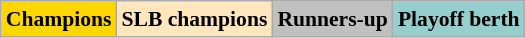<table class="wikitable" style="font-size:90%;text-align:center;">
<tr>
<td style="background-color:gold;"><strong>Champions</strong></td>
<td style="background-color:#FFE6BD;"><strong>SLB champions</strong></td>
<td style="background-color:silver;"><strong>Runners-up</strong></td>
<td style="background-color:#96CDCD;"><strong>Playoff berth</strong></td>
</tr>
</table>
